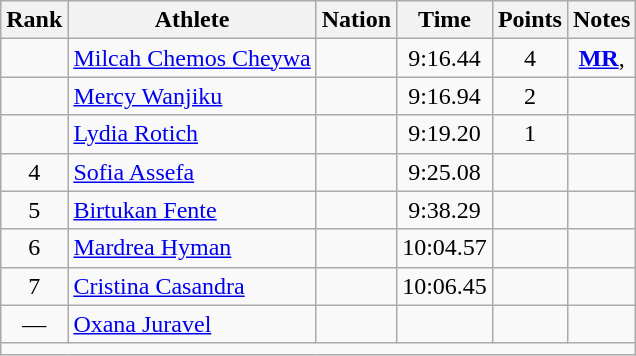<table class="wikitable mw-datatable sortable" style="text-align:center;">
<tr>
<th>Rank</th>
<th>Athlete</th>
<th>Nation</th>
<th>Time</th>
<th>Points</th>
<th>Notes</th>
</tr>
<tr>
<td></td>
<td align=left><a href='#'>Milcah Chemos Cheywa</a></td>
<td align=left></td>
<td>9:16.44</td>
<td>4</td>
<td><strong><a href='#'>MR</a></strong>, </td>
</tr>
<tr>
<td></td>
<td align=left><a href='#'>Mercy Wanjiku</a></td>
<td align=left></td>
<td>9:16.94</td>
<td>2</td>
<td></td>
</tr>
<tr>
<td></td>
<td align=left><a href='#'>Lydia Rotich</a></td>
<td align=left></td>
<td>9:19.20</td>
<td>1</td>
<td></td>
</tr>
<tr>
<td>4</td>
<td align=left><a href='#'>Sofia Assefa</a></td>
<td align=left></td>
<td>9:25.08</td>
<td></td>
<td></td>
</tr>
<tr>
<td>5</td>
<td align=left><a href='#'>Birtukan Fente</a></td>
<td align=left></td>
<td>9:38.29</td>
<td></td>
<td></td>
</tr>
<tr>
<td>6</td>
<td align=left><a href='#'>Mardrea Hyman</a></td>
<td align=left></td>
<td>10:04.57</td>
<td></td>
<td></td>
</tr>
<tr>
<td>7</td>
<td align=left><a href='#'>Cristina Casandra</a></td>
<td align=left></td>
<td>10:06.45</td>
<td></td>
<td></td>
</tr>
<tr>
<td>—</td>
<td align=left><a href='#'>Oxana Juravel</a></td>
<td align=left></td>
<td></td>
<td></td>
<td></td>
</tr>
<tr class="sortbottom">
<td colspan=6></td>
</tr>
</table>
